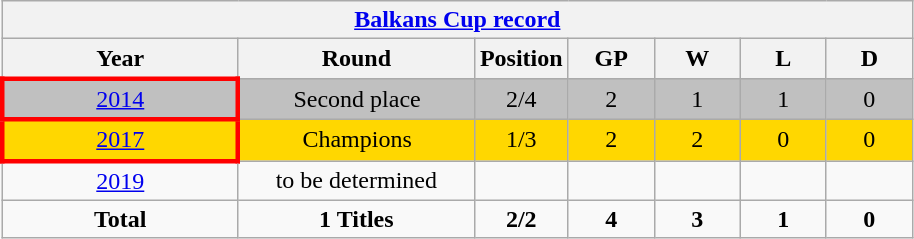<table class="wikitable" style="text-align: center;">
<tr>
<th colspan=9><a href='#'>Balkans Cup record</a></th>
</tr>
<tr>
<th width=150>Year</th>
<th width=150>Round</th>
<th width=50>Position</th>
<th width=50>GP</th>
<th width=50>W</th>
<th width=50>L</th>
<th width=50>D</th>
</tr>
<tr bgcolor=silver>
<td style="border: 3px solid red"> <a href='#'>2014</a></td>
<td>Second place</td>
<td>2/4</td>
<td>2</td>
<td>1</td>
<td>1</td>
<td>0</td>
</tr>
<tr bgcolor=gold>
<td style="border: 3px solid red"> <a href='#'>2017</a></td>
<td>Champions</td>
<td>1/3</td>
<td>2</td>
<td>2</td>
<td>0</td>
<td>0</td>
</tr>
<tr bgcolor=>
<td> <a href='#'>2019</a></td>
<td>to be determined</td>
<td></td>
<td></td>
<td></td>
<td></td>
<td></td>
</tr>
<tr>
<td><strong>Total</strong></td>
<td><strong>1 Titles</strong></td>
<td><strong>2/2</strong></td>
<td><strong>4</strong></td>
<td><strong>3</strong></td>
<td><strong>1</strong></td>
<td><strong>0</strong></td>
</tr>
</table>
